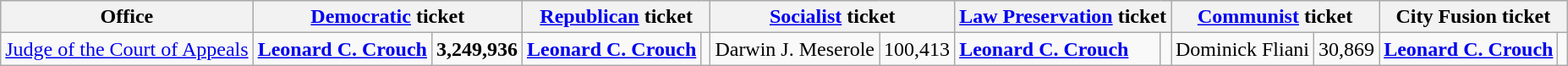<table class=wikitable>
<tr bgcolor=lightgrey>
<th>Office</th>
<th colspan="2" ><a href='#'>Democratic</a> ticket</th>
<th colspan="2" ><a href='#'>Republican</a> ticket</th>
<th colspan="2" ><a href='#'>Socialist</a> ticket</th>
<th colspan="2" ><a href='#'>Law Preservation</a> ticket</th>
<th colspan="2" ><a href='#'>Communist</a> ticket</th>
<th colspan="2" >City Fusion ticket</th>
</tr>
<tr>
<td><a href='#'>Judge of the Court of Appeals</a></td>
<td><strong><a href='#'>Leonard C. Crouch</a></strong></td>
<td align="right"><strong>3,249,936</strong></td>
<td><strong><a href='#'>Leonard C. Crouch</a></strong></td>
<td align="right"></td>
<td>Darwin J. Meserole</td>
<td align="right">100,413</td>
<td><strong><a href='#'>Leonard C. Crouch</a></strong></td>
<td align="right"></td>
<td>Dominick Fliani</td>
<td align="right">30,869</td>
<td><strong><a href='#'>Leonard C. Crouch</a></strong></td>
<td align="right"></td>
</tr>
</table>
